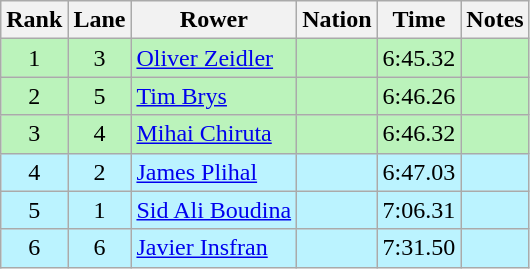<table class="wikitable sortable" style="text-align:center">
<tr>
<th>Rank</th>
<th>Lane</th>
<th>Rower</th>
<th>Nation</th>
<th>Time</th>
<th>Notes</th>
</tr>
<tr bgcolor="bbf3bb">
<td>1</td>
<td>3</td>
<td align=left><a href='#'>Oliver Zeidler</a></td>
<td align=left></td>
<td>6:45.32</td>
<td></td>
</tr>
<tr bgcolor="bbf3bb">
<td>2</td>
<td>5</td>
<td align=left><a href='#'>Tim Brys</a></td>
<td align=left></td>
<td>6:46.26</td>
<td></td>
</tr>
<tr bgcolor="bbf3bb">
<td>3</td>
<td>4</td>
<td align=left><a href='#'>Mihai Chiruta</a></td>
<td align=left></td>
<td>6:46.32</td>
<td></td>
</tr>
<tr bgcolor="bbf3ff">
<td>4</td>
<td>2</td>
<td align=left><a href='#'>James Plihal</a></td>
<td align=left></td>
<td>6:47.03</td>
<td></td>
</tr>
<tr bgcolor="bbf3ff">
<td>5</td>
<td>1</td>
<td align=left><a href='#'>Sid Ali Boudina</a></td>
<td align=left></td>
<td>7:06.31</td>
<td></td>
</tr>
<tr bgcolor="bbf3ff">
<td>6</td>
<td>6</td>
<td align=left><a href='#'>Javier Insfran</a></td>
<td align=left></td>
<td>7:31.50</td>
<td></td>
</tr>
</table>
